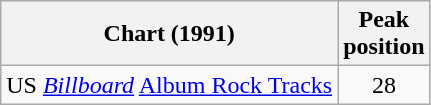<table class="wikitable sortable">
<tr>
<th>Chart (1991)</th>
<th>Peak<br>position</th>
</tr>
<tr>
<td align="left">US <em><a href='#'>Billboard</a></em> <a href='#'>Album Rock Tracks</a></td>
<td style="text-align:center;">28</td>
</tr>
</table>
